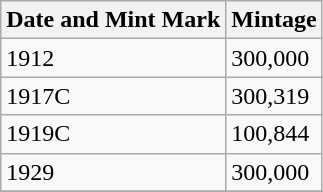<table class="wikitable">
<tr>
<th>Date and Mint Mark</th>
<th>Mintage</th>
</tr>
<tr>
<td>1912</td>
<td>300,000</td>
</tr>
<tr>
<td>1917C</td>
<td>300,319</td>
</tr>
<tr>
<td>1919C</td>
<td>100,844</td>
</tr>
<tr>
<td>1929</td>
<td>300,000</td>
</tr>
<tr>
</tr>
</table>
